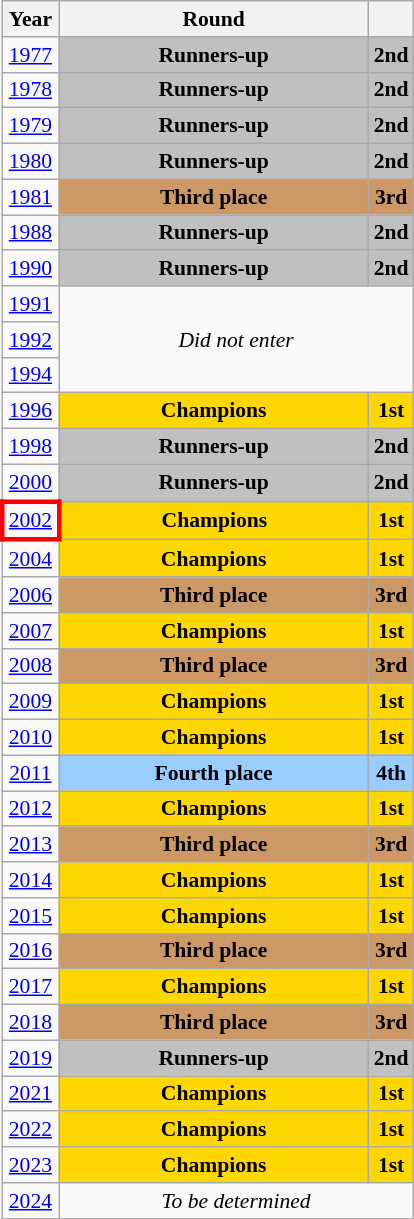<table class="wikitable" style="text-align: center; font-size:90%">
<tr>
<th>Year</th>
<th style="width:200px">Round</th>
<th></th>
</tr>
<tr>
<td><a href='#'>1977</a></td>
<td bgcolor=Silver><strong>Runners-up</strong></td>
<td bgcolor=Silver><strong>2nd</strong></td>
</tr>
<tr>
<td><a href='#'>1978</a></td>
<td bgcolor=Silver><strong>Runners-up</strong></td>
<td bgcolor=Silver><strong>2nd</strong></td>
</tr>
<tr>
<td><a href='#'>1979</a></td>
<td bgcolor=Silver><strong>Runners-up</strong></td>
<td bgcolor=Silver><strong>2nd</strong></td>
</tr>
<tr>
<td><a href='#'>1980</a></td>
<td bgcolor=Silver><strong>Runners-up</strong></td>
<td bgcolor=Silver><strong>2nd</strong></td>
</tr>
<tr>
<td><a href='#'>1981</a></td>
<td bgcolor="cc9966"><strong>Third place</strong></td>
<td bgcolor="cc9966"><strong>3rd</strong></td>
</tr>
<tr>
<td><a href='#'>1988</a></td>
<td bgcolor=Silver><strong>Runners-up</strong></td>
<td bgcolor=Silver><strong>2nd</strong></td>
</tr>
<tr>
<td><a href='#'>1990</a></td>
<td bgcolor=Silver><strong>Runners-up</strong></td>
<td bgcolor=Silver><strong>2nd</strong></td>
</tr>
<tr>
<td><a href='#'>1991</a></td>
<td colspan="2" rowspan="3"><em>Did not enter</em></td>
</tr>
<tr>
<td><a href='#'>1992</a></td>
</tr>
<tr>
<td><a href='#'>1994</a></td>
</tr>
<tr>
<td><a href='#'>1996</a></td>
<td bgcolor=Gold><strong>Champions</strong></td>
<td bgcolor=Gold><strong>1st</strong></td>
</tr>
<tr>
<td><a href='#'>1998</a></td>
<td bgcolor=Silver><strong>Runners-up</strong></td>
<td bgcolor=Silver><strong>2nd</strong></td>
</tr>
<tr>
<td><a href='#'>2000</a></td>
<td bgcolor=Silver><strong>Runners-up</strong></td>
<td bgcolor=Silver><strong>2nd</strong></td>
</tr>
<tr>
<td style="border: 3px solid red"><a href='#'>2002</a></td>
<td bgcolor=Gold><strong>Champions</strong></td>
<td bgcolor=Gold><strong>1st</strong></td>
</tr>
<tr>
<td><a href='#'>2004</a></td>
<td bgcolor=Gold><strong>Champions</strong></td>
<td bgcolor=Gold><strong>1st</strong></td>
</tr>
<tr>
<td><a href='#'>2006</a></td>
<td bgcolor="cc9966"><strong>Third place</strong></td>
<td bgcolor="cc9966"><strong>3rd</strong></td>
</tr>
<tr>
<td><a href='#'>2007</a></td>
<td bgcolor=Gold><strong>Champions</strong></td>
<td bgcolor=Gold><strong>1st</strong></td>
</tr>
<tr>
<td><a href='#'>2008</a></td>
<td bgcolor="cc9966"><strong>Third place</strong></td>
<td bgcolor="cc9966"><strong>3rd</strong></td>
</tr>
<tr>
<td><a href='#'>2009</a></td>
<td bgcolor=Gold><strong>Champions</strong></td>
<td bgcolor=Gold><strong>1st</strong></td>
</tr>
<tr>
<td><a href='#'>2010</a></td>
<td bgcolor=Gold><strong>Champions</strong></td>
<td bgcolor=Gold><strong>1st</strong></td>
</tr>
<tr>
<td><a href='#'>2011</a></td>
<td bgcolor="9acdff"><strong>Fourth place</strong></td>
<td bgcolor="9acdff"><strong>4th</strong></td>
</tr>
<tr>
<td><a href='#'>2012</a></td>
<td bgcolor=Gold><strong>Champions</strong></td>
<td bgcolor=Gold><strong>1st</strong></td>
</tr>
<tr>
<td><a href='#'>2013</a></td>
<td bgcolor="cc9966"><strong>Third place</strong></td>
<td bgcolor="cc9966"><strong>3rd</strong></td>
</tr>
<tr>
<td><a href='#'>2014</a></td>
<td bgcolor=Gold><strong>Champions</strong></td>
<td bgcolor=Gold><strong>1st</strong></td>
</tr>
<tr>
<td><a href='#'>2015</a></td>
<td bgcolor=Gold><strong>Champions</strong></td>
<td bgcolor=Gold><strong>1st</strong></td>
</tr>
<tr>
<td><a href='#'>2016</a></td>
<td bgcolor="cc9966"><strong>Third place</strong></td>
<td bgcolor="cc9966"><strong>3rd</strong></td>
</tr>
<tr>
<td><a href='#'>2017</a></td>
<td bgcolor=Gold><strong>Champions</strong></td>
<td bgcolor=Gold><strong>1st</strong></td>
</tr>
<tr>
<td><a href='#'>2018</a></td>
<td bgcolor="cc9966"><strong>Third place</strong></td>
<td bgcolor="cc9966"><strong>3rd</strong></td>
</tr>
<tr>
<td><a href='#'>2019</a></td>
<td bgcolor=Silver><strong>Runners-up</strong></td>
<td bgcolor=Silver><strong>2nd</strong></td>
</tr>
<tr>
<td><a href='#'>2021</a></td>
<td bgcolor=Gold><strong>Champions</strong></td>
<td bgcolor=Gold><strong>1st</strong></td>
</tr>
<tr>
<td><a href='#'>2022</a></td>
<td bgcolor=Gold><strong>Champions</strong></td>
<td bgcolor=Gold><strong>1st</strong></td>
</tr>
<tr>
<td><a href='#'>2023</a></td>
<td bgcolor=Gold><strong>Champions</strong></td>
<td bgcolor=Gold><strong>1st</strong></td>
</tr>
<tr>
<td><a href='#'>2024</a></td>
<td colspan="2"><em>To be determined</em></td>
</tr>
</table>
